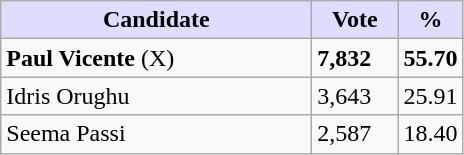<table class="wikitable">
<tr>
<th style="background:#ddf; width:200px;">Candidate</th>
<th style="background:#ddf; width:50px;">Vote</th>
<th style="background:#ddf; width:30px;">%</th>
</tr>
<tr>
<td><strong>Paul Vicente</strong> (X)</td>
<td><strong>7,832</strong></td>
<td><strong>55.70</strong></td>
</tr>
<tr>
<td>Idris Orughu</td>
<td>3,643</td>
<td>25.91</td>
</tr>
<tr>
<td>Seema Passi</td>
<td>2,587</td>
<td>18.40</td>
</tr>
</table>
